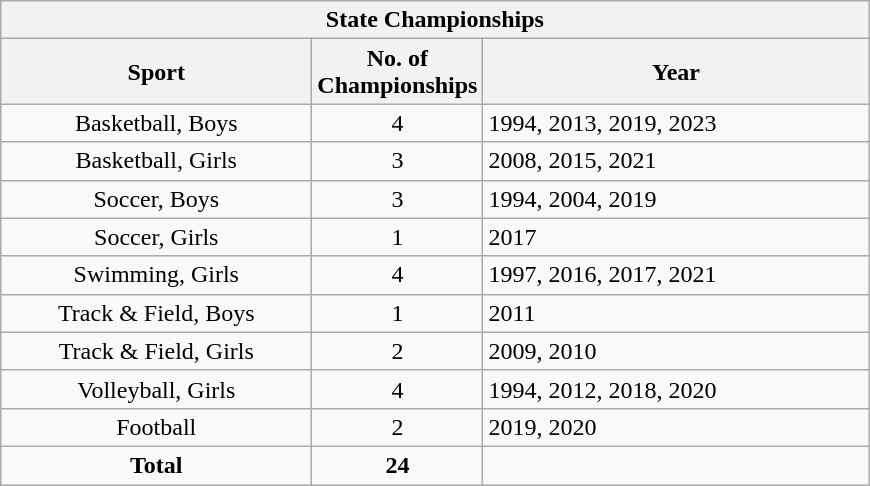<table class="wikitable sortable" style="text-align: center;">
<tr>
<th colspan="3">State Championships</th>
</tr>
<tr>
<th width="200px" class="unsortable">Sport</th>
<th width="100px" class="unsortable">No. of Championships</th>
<th width="250px" class="unsortable">Year</th>
</tr>
<tr>
<td>Basketball, Boys</td>
<td>4</td>
<td style="text-align: left;">1994, 2013, 2019, 2023</td>
</tr>
<tr>
<td>Basketball, Girls</td>
<td>3</td>
<td style="text-align: left;">2008, 2015, 2021</td>
</tr>
<tr>
<td>Soccer, Boys</td>
<td>3</td>
<td style="text-align: left;">1994, 2004, 2019</td>
</tr>
<tr>
<td>Soccer, Girls</td>
<td>1</td>
<td style="text-align: left;">2017</td>
</tr>
<tr>
<td>Swimming, Girls</td>
<td>4</td>
<td style="text-align: left;">1997, 2016, 2017, 2021</td>
</tr>
<tr>
<td>Track & Field, Boys</td>
<td>1</td>
<td style="text-align: left;">2011</td>
</tr>
<tr>
<td>Track & Field, Girls</td>
<td>2</td>
<td style="text-align: left;">2009, 2010</td>
</tr>
<tr>
<td>Volleyball, Girls</td>
<td>4</td>
<td style="text-align: left;">1994, 2012, 2018, 2020</td>
</tr>
<tr>
<td>Football</td>
<td>2</td>
<td style="text-align: left;">2019, 2020</td>
</tr>
<tr>
<td><strong>Total</strong></td>
<td><strong>24</strong></td>
<td> </td>
</tr>
</table>
